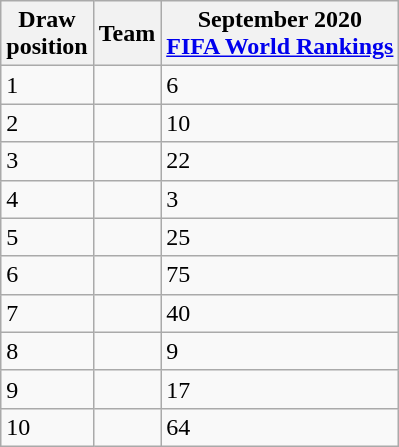<table class="wikitable sortable" style="text-align: left;">
<tr>
<th>Draw<br>position</th>
<th>Team</th>
<th>September 2020<br><a href='#'>FIFA World Rankings</a></th>
</tr>
<tr>
<td>1</td>
<td><strong></strong></td>
<td>6</td>
</tr>
<tr>
<td>2</td>
<td></td>
<td>10</td>
</tr>
<tr>
<td>3</td>
<td><em></em></td>
<td>22</td>
</tr>
<tr>
<td>4</td>
<td><strong></strong></td>
<td>3</td>
</tr>
<tr>
<td>5</td>
<td></td>
<td>25</td>
</tr>
<tr>
<td>6</td>
<td></td>
<td>75</td>
</tr>
<tr>
<td>7</td>
<td></td>
<td>40</td>
</tr>
<tr>
<td>8</td>
<td><strong></strong></td>
<td>9</td>
</tr>
<tr>
<td>9</td>
<td></td>
<td>17</td>
</tr>
<tr>
<td>10</td>
<td><strong></strong></td>
<td>64</td>
</tr>
</table>
